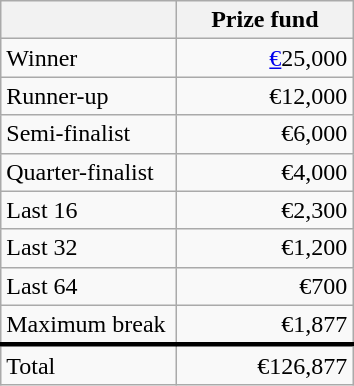<table class="wikitable">
<tr>
<th width=110px></th>
<th width=110px align="right">Prize fund</th>
</tr>
<tr>
<td>Winner</td>
<td align="right"><a href='#'>€</a>25,000</td>
</tr>
<tr>
<td>Runner-up</td>
<td align="right">€12,000</td>
</tr>
<tr>
<td>Semi-finalist</td>
<td align="right">€6,000</td>
</tr>
<tr>
<td>Quarter-finalist</td>
<td align="right">€4,000</td>
</tr>
<tr>
<td>Last 16</td>
<td align="right">€2,300</td>
</tr>
<tr>
<td>Last 32</td>
<td align="right">€1,200</td>
</tr>
<tr>
<td>Last 64</td>
<td align="right">€700</td>
</tr>
<tr>
<td>Maximum break</td>
<td align="right">€1,877</td>
</tr>
<tr style="border-top:medium solid">
<td>Total</td>
<td align="right">€126,877</td>
</tr>
</table>
